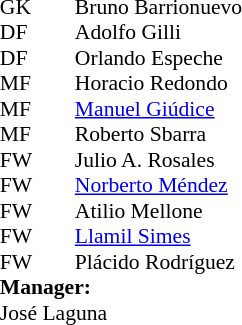<table style="font-size:90%; margin:0.2em auto;" cellspacing="0" cellpadding="0">
<tr>
<th width="25"></th>
<th width="25"></th>
</tr>
<tr>
<td>GK</td>
<td></td>
<td> Bruno Barrionuevo</td>
</tr>
<tr>
<td>DF</td>
<td></td>
<td> Adolfo Gilli</td>
</tr>
<tr>
<td>DF</td>
<td></td>
<td> Orlando Espeche</td>
</tr>
<tr>
<td>MF</td>
<td></td>
<td> Horacio Redondo</td>
</tr>
<tr>
<td>MF</td>
<td></td>
<td> <a href='#'>Manuel Giúdice</a></td>
</tr>
<tr>
<td>MF</td>
<td></td>
<td> Roberto Sbarra</td>
</tr>
<tr>
<td>FW</td>
<td></td>
<td> Julio A. Rosales</td>
</tr>
<tr>
<td>FW</td>
<td></td>
<td> <a href='#'>Norberto Méndez</a></td>
</tr>
<tr>
<td>FW</td>
<td></td>
<td> Atilio Mellone</td>
</tr>
<tr>
<td>FW</td>
<td></td>
<td> <a href='#'>Llamil Simes</a></td>
</tr>
<tr>
<td>FW</td>
<td></td>
<td> Plácido Rodríguez</td>
</tr>
<tr>
<td colspan=4><strong>Manager:</strong></td>
</tr>
<tr>
<td colspan="4"> José Laguna</td>
</tr>
</table>
